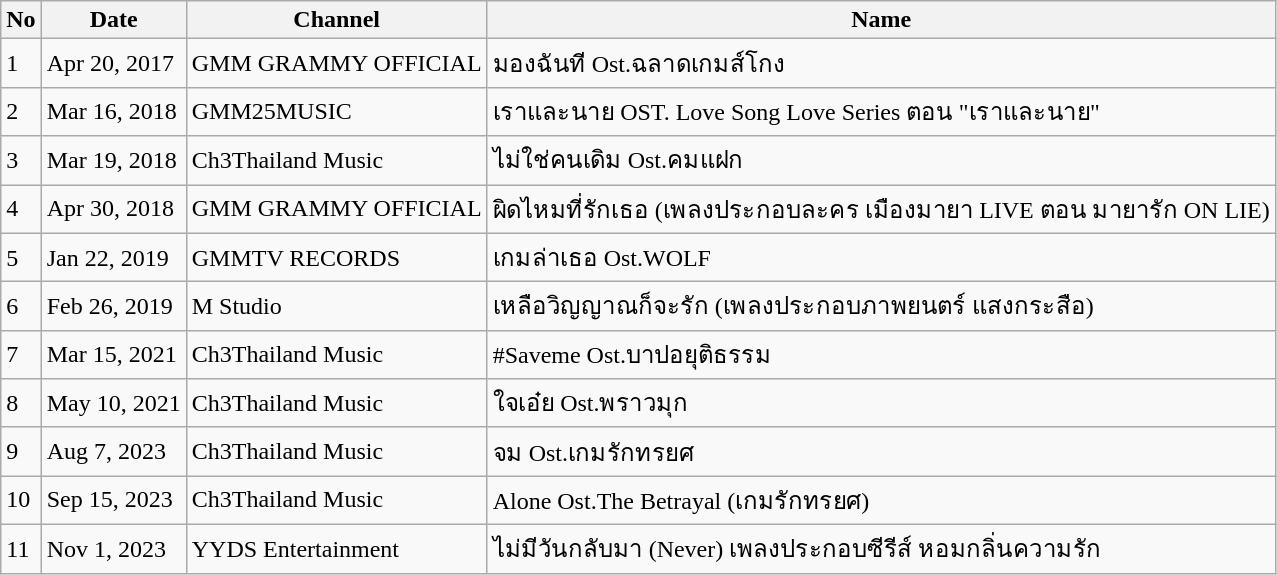<table class="wikitable">
<tr>
<th>No</th>
<th>Date</th>
<th>Channel</th>
<th>Name</th>
</tr>
<tr>
<td>1</td>
<td>Apr 20, 2017</td>
<td>GMM GRAMMY OFFICIAL</td>
<td>มองฉันที Ost.ฉลาดเกมส์โกง</td>
</tr>
<tr>
<td>2</td>
<td>Mar 16, 2018</td>
<td>GMM25MUSIC</td>
<td>เราและนาย OST. Love Song Love Series ตอน "เราและนาย"</td>
</tr>
<tr>
<td>3</td>
<td>Mar 19, 2018</td>
<td>Ch3Thailand Music</td>
<td>ไม่ใช่คนเดิม Ost.คมแฝก</td>
</tr>
<tr>
<td>4</td>
<td>Apr 30, 2018</td>
<td>GMM GRAMMY OFFICIAL</td>
<td>ผิดไหมที่รักเธอ (เพลงประกอบละคร เมืองมายา LIVE ตอน มายารัก ON LIE)</td>
</tr>
<tr>
<td>5</td>
<td>Jan 22, 2019</td>
<td>GMMTV RECORDS</td>
<td>เกมล่าเธอ Ost.WOLF</td>
</tr>
<tr>
<td>6</td>
<td>Feb 26, 2019</td>
<td>M Studio</td>
<td>เหลือวิญญาณก็จะรัก (เพลงประกอบภาพยนตร์ แสงกระสือ)</td>
</tr>
<tr>
<td>7</td>
<td>Mar 15, 2021</td>
<td>Ch3Thailand Music</td>
<td>#Saveme Ost.บาปอยุติธรรม</td>
</tr>
<tr>
<td>8</td>
<td>May 10, 2021</td>
<td>Ch3Thailand Music</td>
<td>ใจเอ๋ย Ost.พราวมุก</td>
</tr>
<tr>
<td>9</td>
<td>Aug 7, 2023</td>
<td>Ch3Thailand Music</td>
<td>จม Ost.เกมรักทรยศ</td>
</tr>
<tr>
<td>10</td>
<td>Sep 15, 2023</td>
<td>Ch3Thailand Music</td>
<td>Alone Ost.The Betrayal (เกมรักทรยศ)</td>
</tr>
<tr>
<td>11</td>
<td>Nov 1, 2023</td>
<td>YYDS Entertainment</td>
<td>ไม่มีวันกลับมา (Never) เพลงประกอบซีรีส์ หอมกลิ่นความรัก</td>
</tr>
</table>
